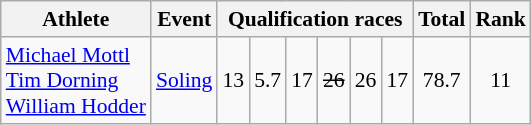<table class="wikitable" style="font-size:90%">
<tr>
<th>Athlete</th>
<th>Event</th>
<th colspan="6">Qualification races</th>
<th>Total</th>
<th>Rank</th>
</tr>
<tr align=center>
<td align=left><a href='#'>Michael Mottl</a><br><a href='#'>Tim Dorning</a><br><a href='#'>William Hodder</a></td>
<td align=left><a href='#'>Soling</a></td>
<td>13</td>
<td>5.7</td>
<td>17</td>
<td><s>26</s></td>
<td>26</td>
<td>17</td>
<td>78.7</td>
<td>11</td>
</tr>
</table>
